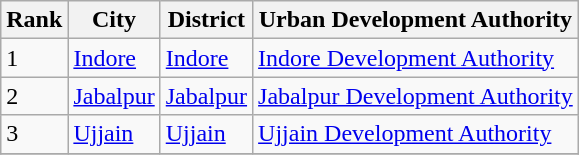<table class="wikitable sortable">
<tr>
<th>Rank</th>
<th>City</th>
<th>District</th>
<th>Urban Development Authority</th>
</tr>
<tr>
<td>1</td>
<td><a href='#'>Indore</a></td>
<td><a href='#'>Indore</a></td>
<td><a href='#'>Indore Development Authority</a></td>
</tr>
<tr>
<td>2</td>
<td><a href='#'>Jabalpur</a></td>
<td><a href='#'>Jabalpur</a></td>
<td><a href='#'>Jabalpur Development Authority</a></td>
</tr>
<tr>
<td>3</td>
<td><a href='#'>Ujjain</a></td>
<td><a href='#'>Ujjain</a></td>
<td><a href='#'>Ujjain Development Authority</a></td>
</tr>
<tr>
</tr>
</table>
